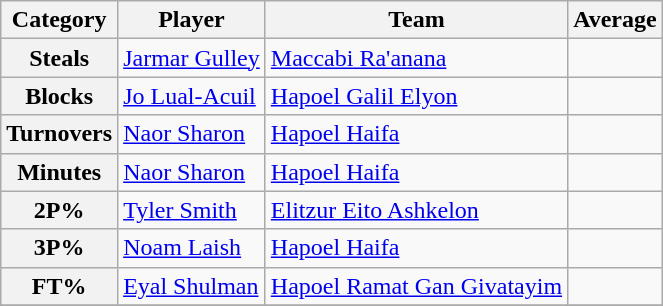<table class="wikitable">
<tr>
<th>Category</th>
<th>Player</th>
<th>Team</th>
<th>Average</th>
</tr>
<tr>
<th>Steals</th>
<td> <a href='#'>Jarmar Gulley</a></td>
<td><a href='#'>Maccabi Ra'anana</a></td>
<td></td>
</tr>
<tr>
<th>Blocks</th>
<td> <a href='#'>Jo Lual-Acuil</a></td>
<td><a href='#'>Hapoel Galil Elyon</a></td>
<td></td>
</tr>
<tr>
<th>Turnovers</th>
<td> <a href='#'>Naor Sharon</a></td>
<td><a href='#'>Hapoel Haifa</a></td>
<td></td>
</tr>
<tr>
<th>Minutes</th>
<td> <a href='#'>Naor Sharon</a></td>
<td><a href='#'>Hapoel Haifa</a></td>
<td></td>
</tr>
<tr>
<th>2P%</th>
<td> <a href='#'>Tyler Smith</a></td>
<td><a href='#'>Elitzur Eito Ashkelon</a></td>
<td></td>
</tr>
<tr>
<th>3P%</th>
<td> <a href='#'>Noam Laish</a></td>
<td><a href='#'>Hapoel Haifa</a></td>
<td></td>
</tr>
<tr>
<th>FT%</th>
<td> <a href='#'>Eyal Shulman</a></td>
<td><a href='#'>Hapoel Ramat Gan Givatayim</a></td>
<td></td>
</tr>
<tr>
</tr>
</table>
